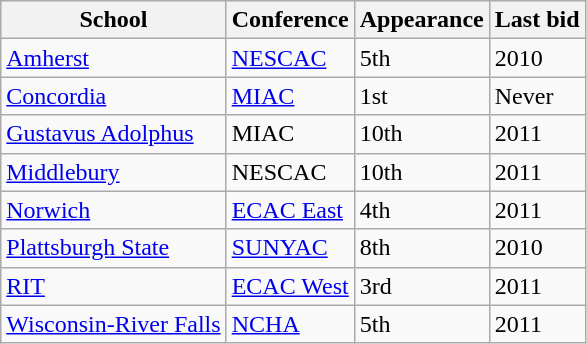<table class="wikitable">
<tr>
<th>School</th>
<th>Conference</th>
<th>Appearance</th>
<th>Last bid</th>
</tr>
<tr>
<td><a href='#'>Amherst</a></td>
<td><a href='#'>NESCAC</a></td>
<td>5th</td>
<td>2010</td>
</tr>
<tr>
<td><a href='#'>Concordia</a></td>
<td><a href='#'>MIAC</a></td>
<td>1st</td>
<td>Never</td>
</tr>
<tr>
<td><a href='#'>Gustavus Adolphus</a></td>
<td>MIAC</td>
<td>10th</td>
<td>2011</td>
</tr>
<tr>
<td><a href='#'>Middlebury</a></td>
<td>NESCAC</td>
<td>10th</td>
<td>2011</td>
</tr>
<tr>
<td><a href='#'>Norwich</a></td>
<td><a href='#'>ECAC East</a></td>
<td>4th</td>
<td>2011</td>
</tr>
<tr>
<td><a href='#'>Plattsburgh State</a></td>
<td><a href='#'>SUNYAC</a></td>
<td>8th</td>
<td>2010</td>
</tr>
<tr>
<td><a href='#'>RIT</a></td>
<td><a href='#'>ECAC West</a></td>
<td>3rd</td>
<td>2011</td>
</tr>
<tr>
<td><a href='#'>Wisconsin-River Falls</a></td>
<td><a href='#'>NCHA</a></td>
<td>5th</td>
<td>2011</td>
</tr>
</table>
